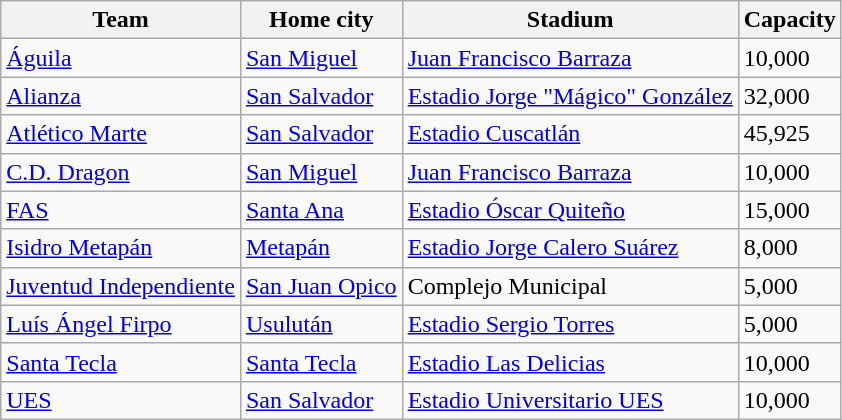<table class="wikitable sortable">
<tr>
<th>Team</th>
<th>Home city</th>
<th>Stadium</th>
<th>Capacity</th>
</tr>
<tr>
<td><a href='#'>Águila</a></td>
<td><a href='#'>San Miguel</a></td>
<td><a href='#'>Juan Francisco Barraza</a></td>
<td>10,000</td>
</tr>
<tr>
<td><a href='#'>Alianza</a></td>
<td><a href='#'>San Salvador</a></td>
<td><a href='#'>Estadio Jorge "Mágico" González</a></td>
<td>32,000</td>
</tr>
<tr>
<td><a href='#'>Atlético Marte</a></td>
<td><a href='#'>San Salvador</a></td>
<td><a href='#'>Estadio Cuscatlán</a></td>
<td>45,925</td>
</tr>
<tr>
<td><a href='#'>C.D. Dragon</a></td>
<td><a href='#'>San Miguel</a></td>
<td><a href='#'>Juan Francisco Barraza</a></td>
<td>10,000</td>
</tr>
<tr>
<td><a href='#'>FAS</a></td>
<td><a href='#'>Santa Ana</a></td>
<td><a href='#'>Estadio Óscar Quiteño</a></td>
<td>15,000</td>
</tr>
<tr>
<td><a href='#'>Isidro Metapán</a></td>
<td><a href='#'>Metapán</a></td>
<td><a href='#'>Estadio Jorge Calero Suárez</a></td>
<td>8,000</td>
</tr>
<tr>
<td><a href='#'>Juventud Independiente</a></td>
<td><a href='#'>San Juan Opico</a></td>
<td>Complejo Municipal</td>
<td>5,000</td>
</tr>
<tr>
<td><a href='#'>Luís Ángel Firpo</a></td>
<td><a href='#'>Usulután</a></td>
<td><a href='#'>Estadio Sergio Torres</a></td>
<td>5,000</td>
</tr>
<tr>
<td><a href='#'>Santa Tecla</a></td>
<td><a href='#'>Santa Tecla</a></td>
<td><a href='#'>Estadio Las Delicias</a></td>
<td>10,000</td>
</tr>
<tr>
<td><a href='#'>UES</a></td>
<td><a href='#'>San Salvador</a></td>
<td><a href='#'>Estadio Universitario UES</a></td>
<td>10,000</td>
</tr>
</table>
